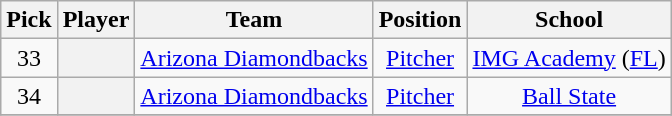<table class="wikitable sortable plainrowheaders" style="text-align:center; width=74%">
<tr>
<th scope="col">Pick</th>
<th scope="col">Player</th>
<th scope="col">Team</th>
<th scope="col">Position</th>
<th scope="col">School</th>
</tr>
<tr>
<td>33</td>
<th scope="row" style="text-align:center"></th>
<td><a href='#'>Arizona Diamondbacks</a></td>
<td><a href='#'>Pitcher</a></td>
<td><a href='#'>IMG Academy</a> (<a href='#'>FL</a>)</td>
</tr>
<tr>
<td>34</td>
<th scope="row" style="text-align:center"></th>
<td><a href='#'>Arizona Diamondbacks</a></td>
<td><a href='#'>Pitcher</a></td>
<td><a href='#'>Ball State</a></td>
</tr>
<tr>
</tr>
</table>
